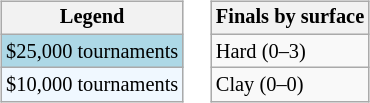<table>
<tr valign=top>
<td><br><table class=wikitable style=font-size:85%>
<tr>
<th>Legend</th>
</tr>
<tr style="background:lightblue;">
<td>$25,000 tournaments</td>
</tr>
<tr style="background:#f0f8ff;">
<td>$10,000 tournaments</td>
</tr>
</table>
</td>
<td><br><table class=wikitable style=font-size:85%>
<tr>
<th>Finals by surface</th>
</tr>
<tr>
<td>Hard (0–3)</td>
</tr>
<tr>
<td>Clay (0–0)</td>
</tr>
</table>
</td>
</tr>
</table>
